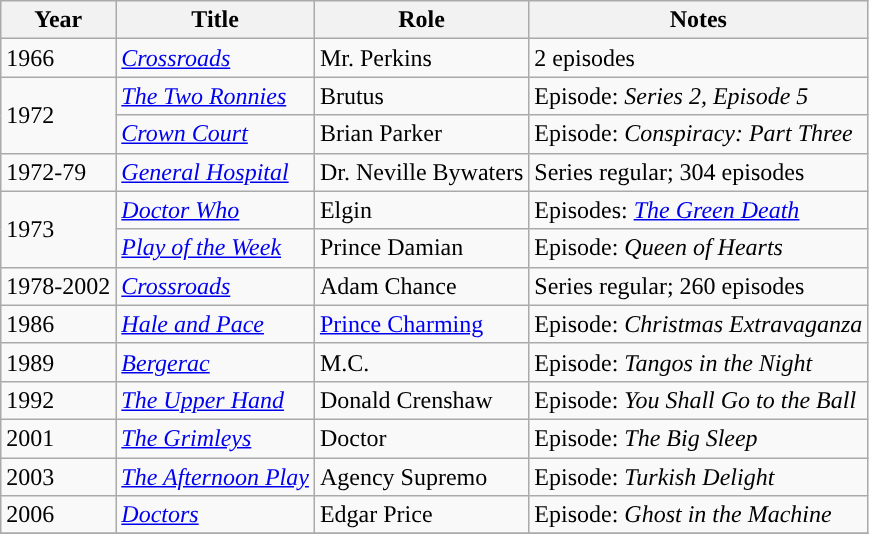<table class="wikitable sortable">
<tr>
<th>Year</th>
<th>Title</th>
<th>Role</th>
<th class="unsortable">Notes</th>
</tr>
<tr>
<td>1966</td>
<td><em><a href='#'>Crossroads</a></em></td>
<td>Mr. Perkins</td>
<td>2 episodes</td>
</tr>
<tr>
<td rowspan="2">1972</td>
<td><em><a href='#'>The Two Ronnies</a></em></td>
<td>Brutus</td>
<td>Episode: <em>Series 2, Episode 5</em></td>
</tr>
<tr>
<td><em><a href='#'>Crown Court</a></em></td>
<td>Brian Parker</td>
<td>Episode: <em>Conspiracy: Part Three</em></td>
</tr>
<tr>
<td>1972-79</td>
<td><em><a href='#'>General Hospital</a></em></td>
<td>Dr. Neville Bywaters</td>
<td>Series regular; 304 episodes</td>
</tr>
<tr>
<td rowspan="2">1973</td>
<td><em><a href='#'>Doctor Who</a></em></td>
<td>Elgin</td>
<td>Episodes: <em><a href='#'>The Green Death</a></em></td>
</tr>
<tr>
<td><em><a href='#'>Play of the Week</a></em></td>
<td>Prince Damian</td>
<td>Episode: <em>Queen of Hearts</em></td>
</tr>
<tr>
<td>1978-2002</td>
<td><em><a href='#'>Crossroads</a></em></td>
<td>Adam Chance</td>
<td>Series regular; 260 episodes</td>
</tr>
<tr>
<td>1986</td>
<td><em><a href='#'>Hale and Pace</a></em></td>
<td><a href='#'>Prince Charming</a></td>
<td>Episode: <em>Christmas Extravaganza</em></td>
</tr>
<tr>
<td>1989</td>
<td><em><a href='#'>Bergerac</a></em></td>
<td>M.C.</td>
<td>Episode: <em>Tangos in the Night</em></td>
</tr>
<tr>
<td>1992</td>
<td><em><a href='#'>The Upper Hand</a></em></td>
<td>Donald Crenshaw</td>
<td>Episode: <em>You Shall Go to the Ball</em></td>
</tr>
<tr>
<td>2001</td>
<td><em><a href='#'>The Grimleys</a></em></td>
<td>Doctor</td>
<td>Episode: <em>The Big Sleep</em></td>
</tr>
<tr>
<td>2003</td>
<td><em><a href='#'>The Afternoon Play</a></em></td>
<td>Agency Supremo</td>
<td>Episode: <em>Turkish Delight</em></td>
</tr>
<tr>
<td>2006</td>
<td><em><a href='#'>Doctors</a></em></td>
<td>Edgar Price</td>
<td>Episode: <em>Ghost in the Machine</em></td>
</tr>
<tr>
</tr>
</table>
